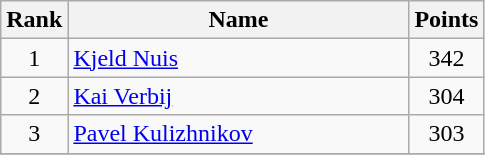<table class="wikitable" border="1" style="text-align:center">
<tr>
<th width=30>Rank</th>
<th width=220>Name</th>
<th width=25>Points</th>
</tr>
<tr>
<td>1</td>
<td align="left"> <a href='#'>Kjeld Nuis</a></td>
<td>342</td>
</tr>
<tr>
<td>2</td>
<td align="left"> <a href='#'>Kai Verbij</a></td>
<td>304</td>
</tr>
<tr>
<td>3</td>
<td align="left"> <a href='#'>Pavel Kulizhnikov</a></td>
<td>303</td>
</tr>
<tr>
</tr>
</table>
